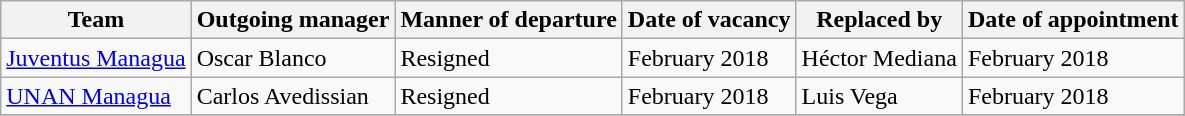<table class="wikitable">
<tr>
<th>Team</th>
<th>Outgoing manager</th>
<th>Manner of departure</th>
<th>Date of vacancy</th>
<th>Replaced by</th>
<th>Date of appointment</th>
</tr>
<tr>
<td><a href='#'>Juventus Managua</a></td>
<td> Oscar Blanco</td>
<td>Resigned</td>
<td>February 2018</td>
<td> Héctor Mediana</td>
<td>February 2018</td>
</tr>
<tr>
<td><a href='#'>UNAN Managua</a></td>
<td> Carlos Avedissian</td>
<td>Resigned</td>
<td>February 2018</td>
<td> Luis Vega</td>
<td>February 2018</td>
</tr>
<tr>
</tr>
</table>
